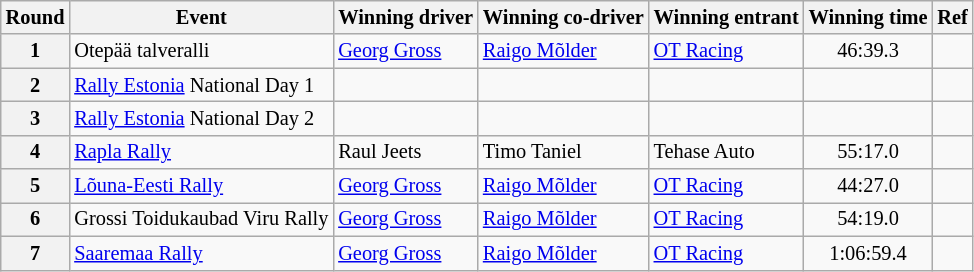<table class="wikitable" style="font-size: 85%">
<tr>
<th>Round</th>
<th>Event</th>
<th nowrap>Winning driver</th>
<th nowrap>Winning co-driver</th>
<th nowrap>Winning entrant</th>
<th nowrap>Winning time</th>
<th nowrap>Ref</th>
</tr>
<tr>
<th>1</th>
<td> Otepää talveralli</td>
<td nowrap> <a href='#'>Georg Gross</a></td>
<td nowrap> <a href='#'>Raigo Mõlder</a></td>
<td nowrap> <a href='#'>OT Racing</a></td>
<td align="center">46:39.3</td>
<td></td>
</tr>
<tr>
<th>2</th>
<td> <a href='#'>Rally Estonia</a> National Day 1</td>
<td nowrap></td>
<td nowrap></td>
<td nowrap></td>
<td align="center"></td>
<td></td>
</tr>
<tr>
<th>3</th>
<td> <a href='#'>Rally Estonia</a> National Day 2</td>
<td nowrap></td>
<td nowrap></td>
<td nowrap></td>
<td align="center"></td>
<td></td>
</tr>
<tr>
<th>4</th>
<td> <a href='#'>Rapla Rally</a></td>
<td nowrap> Raul Jeets</td>
<td nowrap> Timo Taniel</td>
<td nowrap> Tehase Auto</td>
<td align="center">55:17.0</td>
<td></td>
</tr>
<tr>
<th>5</th>
<td> <a href='#'>Lõuna-Eesti Rally</a></td>
<td nowrap> <a href='#'>Georg Gross</a></td>
<td nowrap> <a href='#'>Raigo Mõlder</a></td>
<td nowrap> <a href='#'>OT Racing</a></td>
<td align="center">44:27.0</td>
<td></td>
</tr>
<tr>
<th>6</th>
<td> Grossi Toidukaubad Viru Rally</td>
<td nowrap> <a href='#'>Georg Gross</a></td>
<td nowrap> <a href='#'>Raigo Mõlder</a></td>
<td nowrap> <a href='#'>OT Racing</a></td>
<td align="center">54:19.0</td>
<td></td>
</tr>
<tr>
<th>7</th>
<td> <a href='#'>Saaremaa Rally</a></td>
<td nowrap> <a href='#'>Georg Gross</a></td>
<td nowrap> <a href='#'>Raigo Mõlder</a></td>
<td nowrap> <a href='#'>OT Racing</a></td>
<td align="center">1:06:59.4</td>
<td></td>
</tr>
</table>
